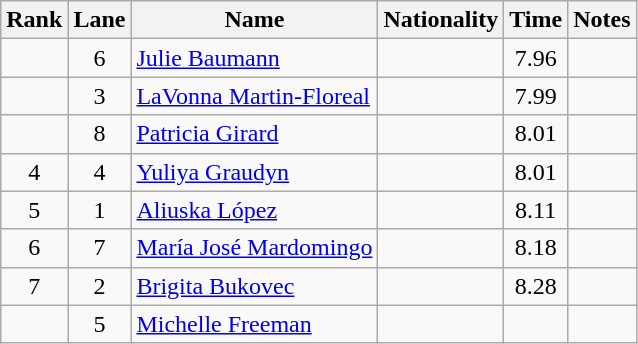<table class="wikitable sortable" style="text-align:center">
<tr>
<th>Rank</th>
<th>Lane</th>
<th>Name</th>
<th>Nationality</th>
<th>Time</th>
<th>Notes</th>
</tr>
<tr>
<td></td>
<td>6</td>
<td align="left"><a href='#'>Julie Baumann</a></td>
<td align=left></td>
<td>7.96</td>
<td></td>
</tr>
<tr>
<td></td>
<td>3</td>
<td align="left"><a href='#'>LaVonna Martin-Floreal</a></td>
<td align=left></td>
<td>7.99</td>
<td></td>
</tr>
<tr>
<td></td>
<td>8</td>
<td align="left"><a href='#'>Patricia Girard</a></td>
<td align=left></td>
<td>8.01</td>
<td></td>
</tr>
<tr>
<td>4</td>
<td>4</td>
<td align="left"><a href='#'>Yuliya Graudyn</a></td>
<td align=left></td>
<td>8.01</td>
<td></td>
</tr>
<tr>
<td>5</td>
<td>1</td>
<td align="left"><a href='#'>Aliuska López</a></td>
<td align=left></td>
<td>8.11</td>
<td></td>
</tr>
<tr>
<td>6</td>
<td>7</td>
<td align="left"><a href='#'>María José Mardomingo</a></td>
<td align=left></td>
<td>8.18</td>
<td></td>
</tr>
<tr>
<td>7</td>
<td>2</td>
<td align="left"><a href='#'>Brigita Bukovec</a></td>
<td align=left></td>
<td>8.28</td>
<td></td>
</tr>
<tr>
<td></td>
<td>5</td>
<td align="left"><a href='#'>Michelle Freeman</a></td>
<td align=left></td>
<td></td>
<td></td>
</tr>
</table>
